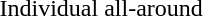<table>
<tr>
<td>Individual all-around</td>
<td></td>
<td></td>
<td></td>
</tr>
</table>
